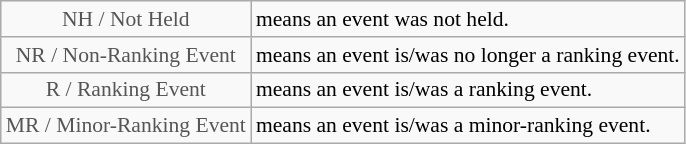<table class="wikitable" style="font-size:90%">
<tr>
<td style="text-align:center; color:#555555;" colspan="4">NH / Not Held</td>
<td>means an event was not held.</td>
</tr>
<tr>
<td style="text-align:center; color:#555555;" colspan="4">NR / Non-Ranking Event</td>
<td>means an event is/was no longer a ranking event.</td>
</tr>
<tr>
<td style="text-align:center; color:#555555;" colspan="4">R / Ranking Event</td>
<td>means an event is/was a ranking event.</td>
</tr>
<tr>
<td style="text-align:center; color:#555555;" colspan="4">MR / Minor-Ranking Event</td>
<td>means an event is/was a minor-ranking event.</td>
</tr>
</table>
